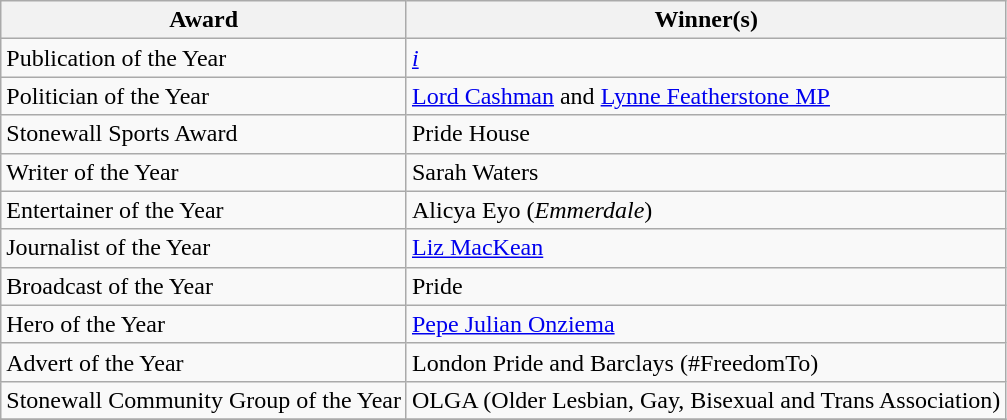<table class="wikitable">
<tr>
<th>Award</th>
<th>Winner(s)</th>
</tr>
<tr>
<td>Publication of the Year</td>
<td><em><a href='#'>i</a></em></td>
</tr>
<tr>
<td>Politician of the Year</td>
<td><a href='#'>Lord Cashman</a> and <a href='#'>Lynne Featherstone MP</a></td>
</tr>
<tr>
<td>Stonewall Sports Award</td>
<td>Pride House</td>
</tr>
<tr>
<td>Writer of the Year</td>
<td>Sarah Waters</td>
</tr>
<tr>
<td>Entertainer of the Year</td>
<td>Alicya Eyo (<em>Emmerdale</em>)</td>
</tr>
<tr>
<td>Journalist of the Year</td>
<td><a href='#'>Liz MacKean</a></td>
</tr>
<tr>
<td>Broadcast of the Year</td>
<td>Pride</td>
</tr>
<tr>
<td>Hero of the Year</td>
<td><a href='#'>Pepe Julian Onziema</a></td>
</tr>
<tr>
<td>Advert of the Year</td>
<td>London Pride and Barclays (#FreedomTo)</td>
</tr>
<tr>
<td>Stonewall Community Group of the Year</td>
<td>OLGA (Older Lesbian, Gay, Bisexual and Trans Association)</td>
</tr>
<tr>
</tr>
</table>
